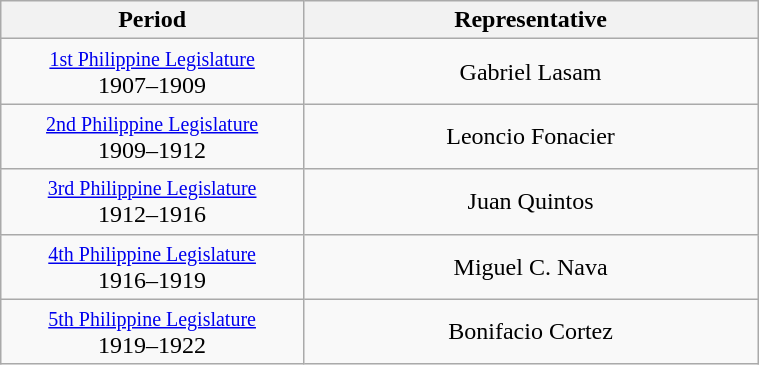<table class="wikitable" style="text-align:center; width:40%;">
<tr>
<th width="40%">Period</th>
<th>Representative</th>
</tr>
<tr>
<td><small><a href='#'>1st Philippine Legislature</a></small><br>1907–1909</td>
<td>Gabriel Lasam</td>
</tr>
<tr>
<td><small><a href='#'>2nd Philippine Legislature</a></small><br>1909–1912</td>
<td>Leoncio Fonacier</td>
</tr>
<tr>
<td><small><a href='#'>3rd Philippine Legislature</a></small><br>1912–1916</td>
<td>Juan Quintos</td>
</tr>
<tr>
<td><small><a href='#'>4th Philippine Legislature</a></small><br>1916–1919</td>
<td>Miguel C. Nava</td>
</tr>
<tr>
<td><small><a href='#'>5th Philippine Legislature</a></small><br>1919–1922</td>
<td>Bonifacio Cortez</td>
</tr>
</table>
